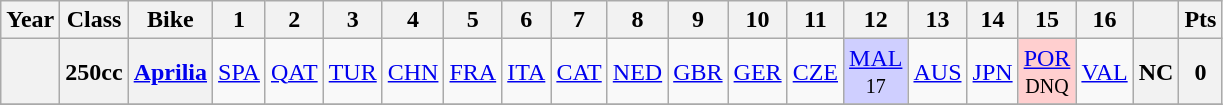<table class="wikitable" style="text-align:center">
<tr>
<th>Year</th>
<th>Class</th>
<th>Bike</th>
<th>1</th>
<th>2</th>
<th>3</th>
<th>4</th>
<th>5</th>
<th>6</th>
<th>7</th>
<th>8</th>
<th>9</th>
<th>10</th>
<th>11</th>
<th>12</th>
<th>13</th>
<th>14</th>
<th>15</th>
<th>16</th>
<th></th>
<th>Pts</th>
</tr>
<tr>
<th align="left"></th>
<th align="left">250cc</th>
<th align="left"><a href='#'>Aprilia</a></th>
<td><a href='#'>SPA</a></td>
<td><a href='#'>QAT</a></td>
<td><a href='#'>TUR</a></td>
<td><a href='#'>CHN</a></td>
<td><a href='#'>FRA</a></td>
<td><a href='#'>ITA</a></td>
<td><a href='#'>CAT</a></td>
<td><a href='#'>NED</a></td>
<td><a href='#'>GBR</a></td>
<td><a href='#'>GER</a></td>
<td><a href='#'>CZE</a></td>
<td style="background:#cfcfff;"><a href='#'>MAL</a><br><small>17</small></td>
<td><a href='#'>AUS</a></td>
<td><a href='#'>JPN</a></td>
<td style="background:#ffcfcf;"><a href='#'>POR</a><br><small>DNQ</small></td>
<td><a href='#'>VAL</a></td>
<th>NC</th>
<th>0</th>
</tr>
<tr>
</tr>
</table>
